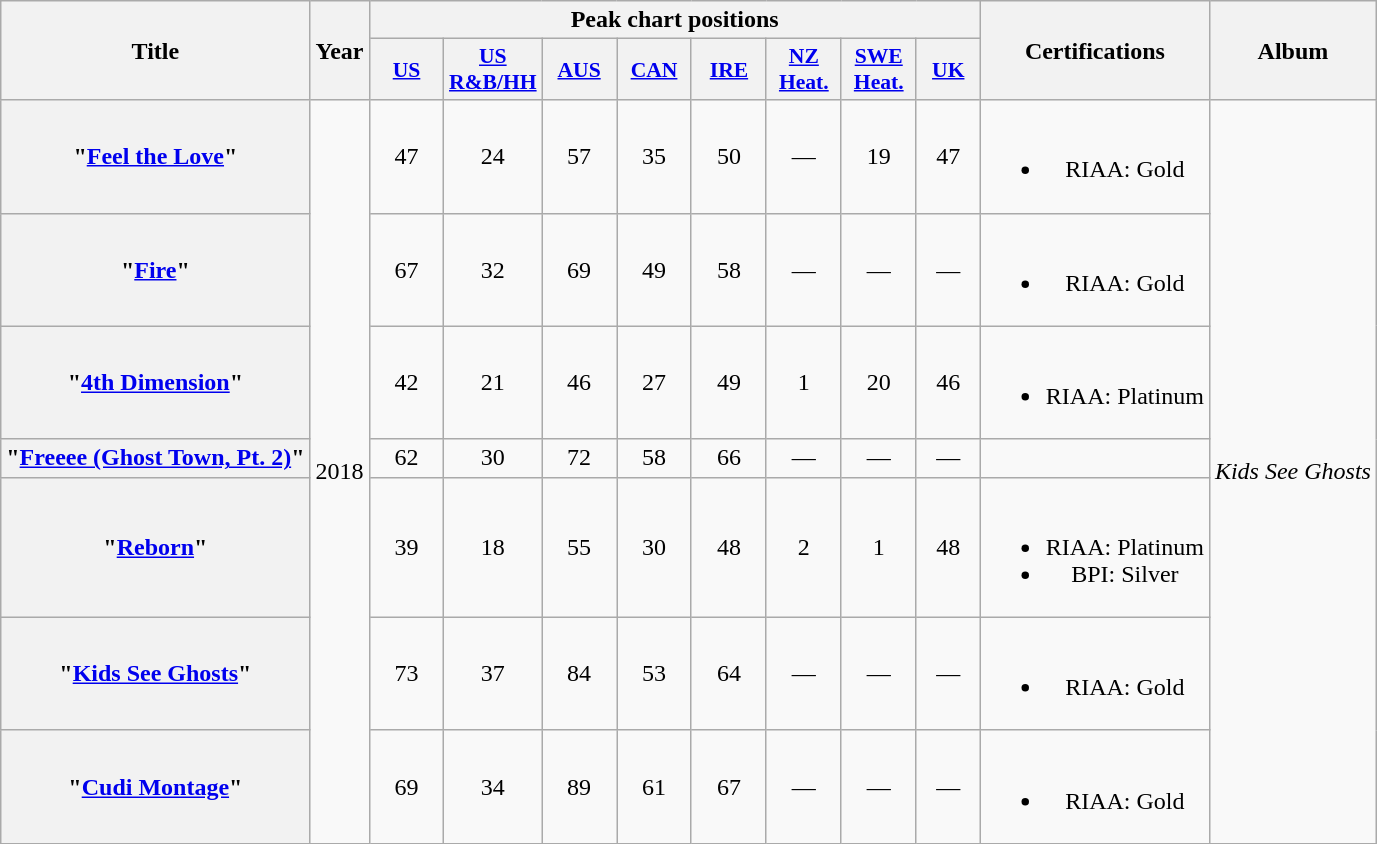<table class="wikitable plainrowheaders" style="text-align:center;">
<tr>
<th scope="col" rowspan="2">Title</th>
<th scope="col" rowspan="2">Year</th>
<th scope="col" colspan="8">Peak chart positions</th>
<th scope="col" rowspan="2">Certifications</th>
<th scope="col" rowspan="2">Album</th>
</tr>
<tr>
<th scope="col" style="width:3em;font-size:90%;"><a href='#'>US</a><br></th>
<th scope="col" style="width:3em;font-size:90%;"><a href='#'>US<br>R&B/HH</a><br></th>
<th scope="col" style="width:3em;font-size:90%;"><a href='#'>AUS</a><br></th>
<th scope="col" style="width:3em;font-size:90%;"><a href='#'>CAN</a><br></th>
<th scope="col" style="width:3em;font-size:90%;"><a href='#'>IRE</a><br></th>
<th scope="col" style="width:3em;font-size:90%;"><a href='#'>NZ<br>Heat.</a><br></th>
<th scope="col" style="width:3em;font-size:90%;"><a href='#'>SWE<br>Heat.</a><br></th>
<th scope="col" style="width:2.5em;font-size:90%;"><a href='#'>UK</a><br></th>
</tr>
<tr>
<th scope="row">"<a href='#'>Feel the Love</a>"<br></th>
<td rowspan="7">2018</td>
<td>47</td>
<td>24</td>
<td>57</td>
<td>35</td>
<td>50</td>
<td>—</td>
<td>19</td>
<td>47</td>
<td><br><ul><li>RIAA: Gold</li></ul></td>
<td rowspan="7"><em>Kids See Ghosts</em></td>
</tr>
<tr>
<th scope="row">"<a href='#'>Fire</a>"</th>
<td>67</td>
<td>32</td>
<td>69</td>
<td>49</td>
<td>58</td>
<td>—</td>
<td>—</td>
<td>—</td>
<td><br><ul><li>RIAA: Gold</li></ul></td>
</tr>
<tr>
<th scope="row">"<a href='#'>4th Dimension</a>"<br></th>
<td>42</td>
<td>21</td>
<td>46</td>
<td>27</td>
<td>49</td>
<td>1</td>
<td>20</td>
<td>46</td>
<td><br><ul><li>RIAA: Platinum</li></ul></td>
</tr>
<tr>
<th scope="row">"<a href='#'>Freeee (Ghost Town, Pt. 2)</a>"<br></th>
<td>62</td>
<td>30</td>
<td>72</td>
<td>58</td>
<td>66</td>
<td>—</td>
<td>—</td>
<td>—</td>
<td></td>
</tr>
<tr>
<th scope="row">"<a href='#'>Reborn</a>"</th>
<td>39</td>
<td>18</td>
<td>55</td>
<td>30</td>
<td>48</td>
<td>2</td>
<td>1</td>
<td>48</td>
<td><br><ul><li>RIAA: Platinum</li><li>BPI: Silver</li></ul></td>
</tr>
<tr>
<th scope="row">"<a href='#'>Kids See Ghosts</a>"<br></th>
<td>73</td>
<td>37</td>
<td>84</td>
<td>53</td>
<td>64</td>
<td>—</td>
<td>—</td>
<td>—</td>
<td><br><ul><li>RIAA: Gold</li></ul></td>
</tr>
<tr>
<th scope="row">"<a href='#'>Cudi Montage</a>"<br></th>
<td>69</td>
<td>34</td>
<td>89</td>
<td>61</td>
<td>67</td>
<td>—</td>
<td>—</td>
<td>—</td>
<td><br><ul><li>RIAA: Gold</li></ul></td>
</tr>
</table>
